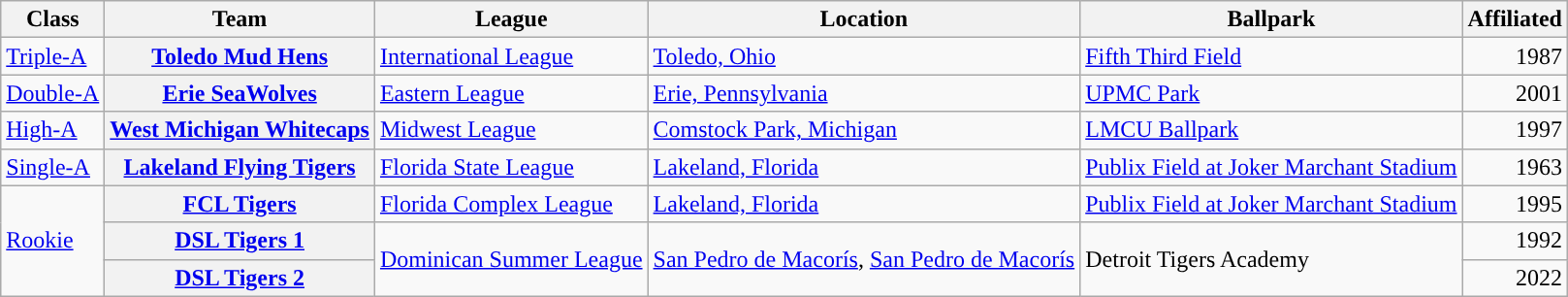<table class="wikitable plainrowheaders sortable">
<tr>
<th scope="col">Class</th>
<th scope="col">Team</th>
<th scope="col">League</th>
<th scope="col">Location</th>
<th scope="col">Ballpark</th>
<th scope="col">Affiliated</th>
</tr>
<tr>
<td><a href='#'>Triple-A</a></td>
<th scope="row"><a href='#'>Toledo Mud Hens</a></th>
<td><a href='#'>International League</a></td>
<td><a href='#'>Toledo, Ohio</a></td>
<td><a href='#'>Fifth Third Field</a></td>
<td align="right">1987</td>
</tr>
<tr>
<td><a href='#'>Double-A</a></td>
<th scope="row"><a href='#'>Erie SeaWolves</a></th>
<td><a href='#'>Eastern League</a></td>
<td><a href='#'>Erie, Pennsylvania</a></td>
<td><a href='#'>UPMC Park</a></td>
<td align="right">2001</td>
</tr>
<tr>
<td><a href='#'>High-A</a></td>
<th scope="row"><a href='#'>West Michigan Whitecaps</a></th>
<td><a href='#'>Midwest League</a></td>
<td><a href='#'>Comstock Park, Michigan</a></td>
<td><a href='#'>LMCU Ballpark</a></td>
<td align="right">1997</td>
</tr>
<tr>
<td><a href='#'>Single-A</a></td>
<th scope="row"><a href='#'>Lakeland Flying Tigers</a></th>
<td><a href='#'>Florida State League</a></td>
<td><a href='#'>Lakeland, Florida</a></td>
<td><a href='#'>Publix Field at Joker Marchant Stadium</a></td>
<td align="right">1963</td>
</tr>
<tr>
<td rowspan=3><a href='#'>Rookie</a></td>
<th scope="row"><a href='#'>FCL Tigers</a></th>
<td><a href='#'>Florida Complex League</a></td>
<td><a href='#'>Lakeland, Florida</a></td>
<td><a href='#'>Publix Field at Joker Marchant Stadium</a></td>
<td align="right">1995</td>
</tr>
<tr>
<th scope="row"><a href='#'>DSL Tigers 1</a></th>
<td rowspan=2><a href='#'>Dominican Summer League</a></td>
<td rowspan=2><a href='#'>San Pedro de Macorís</a>, <a href='#'>San Pedro de Macorís</a></td>
<td rowspan=2>Detroit Tigers Academy</td>
<td align="right">1992</td>
</tr>
<tr>
<th scope="row"><a href='#'>DSL Tigers 2</a></th>
<td align="right">2022</td>
</tr>
</table>
